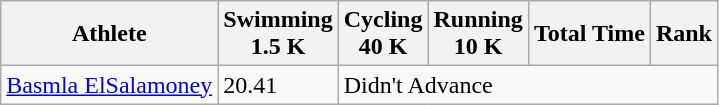<table class="wikitable">
<tr>
<th>Athlete</th>
<th>Swimming<br>1.5 K</th>
<th>Cycling<br>40 K</th>
<th>Running<br>10 K</th>
<th>Total Time</th>
<th>Rank</th>
</tr>
<tr>
<td><a href='#'>Basmla ElSalamoney</a></td>
<td>20.41</td>
<td colspan="4">Didn't Advance</td>
</tr>
</table>
